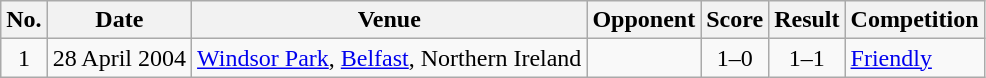<table class="wikitable sortable">
<tr>
<th scope="col">No.</th>
<th scope="col">Date</th>
<th scope="col">Venue</th>
<th scope="col">Opponent</th>
<th scope="col">Score</th>
<th scope="col">Result</th>
<th scope="col">Competition</th>
</tr>
<tr>
<td align="center">1</td>
<td>28 April 2004</td>
<td><a href='#'>Windsor Park</a>, <a href='#'>Belfast</a>, Northern Ireland</td>
<td></td>
<td align="center">1–0</td>
<td align="center">1–1</td>
<td><a href='#'>Friendly</a></td>
</tr>
</table>
